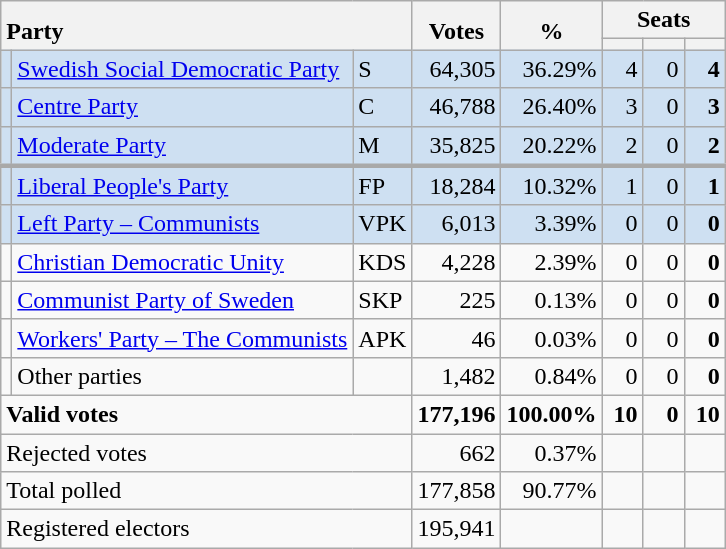<table class="wikitable" border="1" style="text-align:right;">
<tr>
<th style="text-align:left;" valign=bottom rowspan=2 colspan=3>Party</th>
<th align=center valign=bottom rowspan=2 width="50">Votes</th>
<th align=center valign=bottom rowspan=2 width="50">%</th>
<th colspan=3>Seats</th>
</tr>
<tr>
<th align=center valign=bottom width="20"><small></small></th>
<th align=center valign=bottom width="20"><small><a href='#'></a></small></th>
<th align=center valign=bottom width="20"><small></small></th>
</tr>
<tr style="background:#CEE0F2;">
<td></td>
<td align=left style="white-space: nowrap;"><a href='#'>Swedish Social Democratic Party</a></td>
<td align=left>S</td>
<td>64,305</td>
<td>36.29%</td>
<td>4</td>
<td>0</td>
<td><strong>4</strong></td>
</tr>
<tr style="background:#CEE0F2;">
<td></td>
<td align=left><a href='#'>Centre Party</a></td>
<td align=left>C</td>
<td>46,788</td>
<td>26.40%</td>
<td>3</td>
<td>0</td>
<td><strong>3</strong></td>
</tr>
<tr style="background:#CEE0F2;">
<td></td>
<td align=left><a href='#'>Moderate Party</a></td>
<td align=left>M</td>
<td>35,825</td>
<td>20.22%</td>
<td>2</td>
<td>0</td>
<td><strong>2</strong></td>
</tr>
<tr style="background:#CEE0F2; border-top:3px solid darkgray;">
<td></td>
<td align=left><a href='#'>Liberal People's Party</a></td>
<td align=left>FP</td>
<td>18,284</td>
<td>10.32%</td>
<td>1</td>
<td>0</td>
<td><strong>1</strong></td>
</tr>
<tr style="background:#CEE0F2;">
<td></td>
<td align=left><a href='#'>Left Party – Communists</a></td>
<td align=left>VPK</td>
<td>6,013</td>
<td>3.39%</td>
<td>0</td>
<td>0</td>
<td><strong>0</strong></td>
</tr>
<tr>
<td></td>
<td align=left><a href='#'>Christian Democratic Unity</a></td>
<td align=left>KDS</td>
<td>4,228</td>
<td>2.39%</td>
<td>0</td>
<td>0</td>
<td><strong>0</strong></td>
</tr>
<tr>
<td></td>
<td align=left><a href='#'>Communist Party of Sweden</a></td>
<td align=left>SKP</td>
<td>225</td>
<td>0.13%</td>
<td>0</td>
<td>0</td>
<td><strong>0</strong></td>
</tr>
<tr>
<td></td>
<td align=left><a href='#'>Workers' Party – The Communists</a></td>
<td align=left>APK</td>
<td>46</td>
<td>0.03%</td>
<td>0</td>
<td>0</td>
<td><strong>0</strong></td>
</tr>
<tr>
<td></td>
<td align=left>Other parties</td>
<td></td>
<td>1,482</td>
<td>0.84%</td>
<td>0</td>
<td>0</td>
<td><strong>0</strong></td>
</tr>
<tr style="font-weight:bold">
<td align=left colspan=3>Valid votes</td>
<td>177,196</td>
<td>100.00%</td>
<td>10</td>
<td>0</td>
<td>10</td>
</tr>
<tr>
<td align=left colspan=3>Rejected votes</td>
<td>662</td>
<td>0.37%</td>
<td></td>
<td></td>
<td></td>
</tr>
<tr>
<td align=left colspan=3>Total polled</td>
<td>177,858</td>
<td>90.77%</td>
<td></td>
<td></td>
<td></td>
</tr>
<tr>
<td align=left colspan=3>Registered electors</td>
<td>195,941</td>
<td></td>
<td></td>
<td></td>
<td></td>
</tr>
</table>
